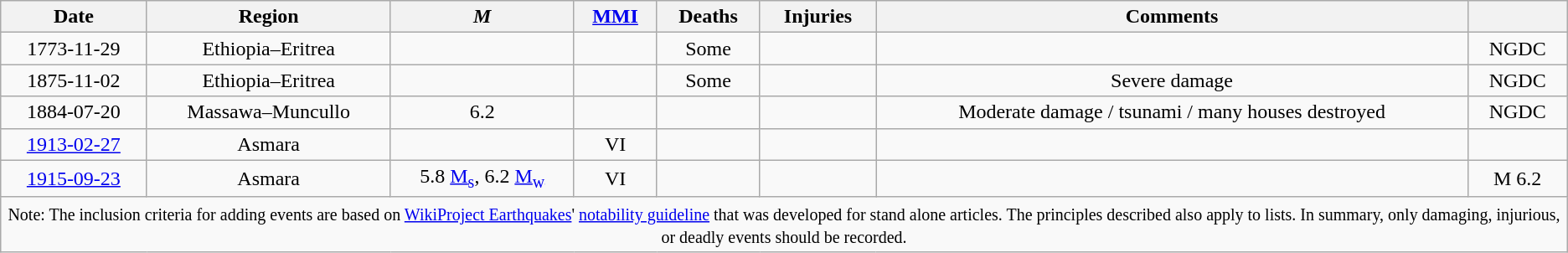<table class="wikitable sortable" style="text-align: center;">
<tr>
<th>Date</th>
<th>Region</th>
<th><em>M</em></th>
<th><a href='#'>MMI</a></th>
<th>Deaths</th>
<th>Injuries</th>
<th>Comments</th>
<th></th>
</tr>
<tr>
<td>1773-11-29</td>
<td>Ethiopia–Eritrea</td>
<td></td>
<td></td>
<td>Some</td>
<td></td>
<td></td>
<td>NGDC</td>
</tr>
<tr>
<td>1875-11-02</td>
<td>Ethiopia–Eritrea</td>
<td></td>
<td></td>
<td>Some</td>
<td></td>
<td>Severe damage</td>
<td>NGDC</td>
</tr>
<tr>
<td>1884-07-20</td>
<td>Massawa–Muncullo</td>
<td>6.2</td>
<td></td>
<td></td>
<td></td>
<td>Moderate damage / tsunami / many houses destroyed</td>
<td>NGDC</td>
</tr>
<tr>
<td><a href='#'>1913-02-27</a></td>
<td>Asmara</td>
<td></td>
<td>VI</td>
<td></td>
<td></td>
<td></td>
<td></td>
</tr>
<tr>
<td><a href='#'>1915-09-23</a></td>
<td>Asmara</td>
<td>5.8 <a href='#'>M<sub>s</sub></a>, 6.2 <a href='#'>M<sub>w</sub></a></td>
<td>VI</td>
<td></td>
<td></td>
<td></td>
<td>M 6.2</td>
</tr>
<tr class="sortbottom">
<td colspan="9" style="text-align: center;"><small>Note: The inclusion criteria for adding events are based on <a href='#'>WikiProject Earthquakes</a>' <a href='#'>notability guideline</a> that was developed for stand alone articles. The principles described also apply to lists. In summary, only damaging, injurious, or deadly events should be recorded.</small></td>
</tr>
</table>
